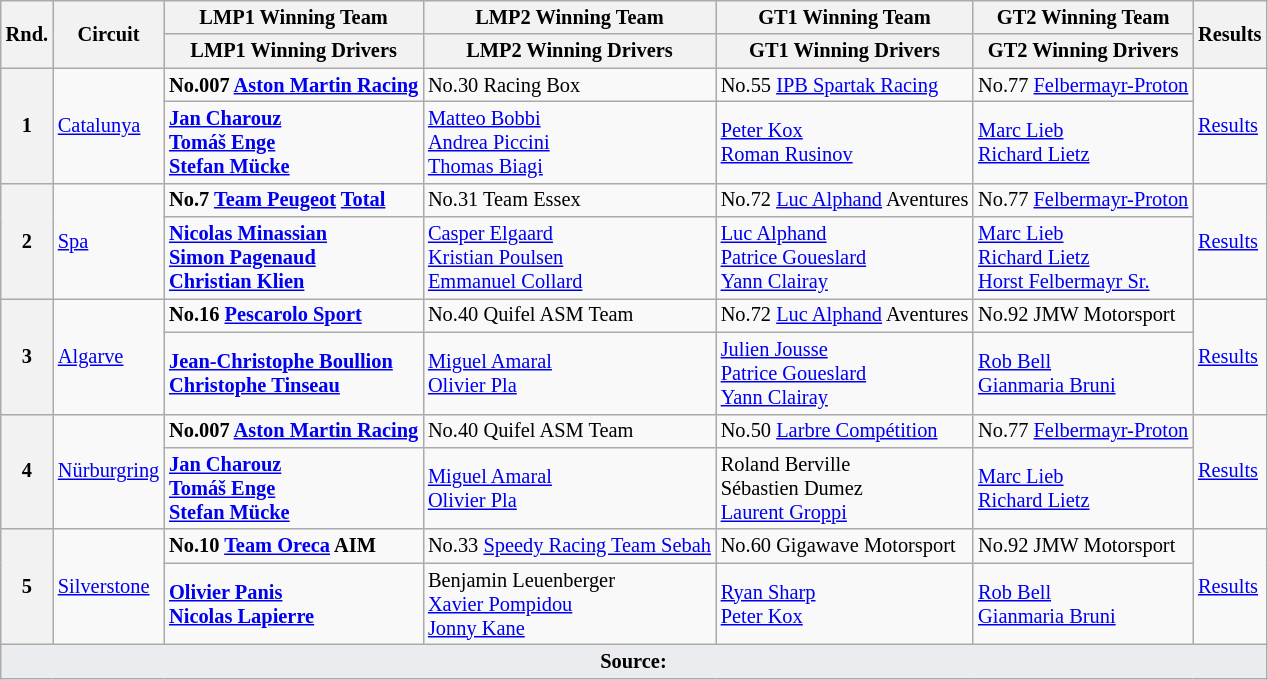<table class="wikitable" style="font-size: 85%;">
<tr>
<th rowspan=2>Rnd.</th>
<th rowspan=2>Circuit</th>
<th>LMP1 Winning Team</th>
<th>LMP2 Winning Team</th>
<th>GT1 Winning Team</th>
<th>GT2 Winning Team</th>
<th rowspan=2>Results</th>
</tr>
<tr>
<th>LMP1 Winning Drivers</th>
<th>LMP2 Winning Drivers</th>
<th>GT1 Winning Drivers</th>
<th>GT2 Winning Drivers</th>
</tr>
<tr>
<th rowspan=2>1</th>
<td rowspan=2><a href='#'>Catalunya</a></td>
<td> <strong>No.007 <a href='#'>Aston Martin Racing</a></strong></td>
<td> No.30 Racing Box</td>
<td> No.55 <a href='#'>IPB Spartak Racing</a></td>
<td> No.77 <a href='#'>Felbermayr-Proton</a></td>
<td rowspan=2><a href='#'>Results</a></td>
</tr>
<tr>
<td> <strong><a href='#'>Jan Charouz</a></strong><br> <strong><a href='#'>Tomáš Enge</a></strong><br> <strong><a href='#'>Stefan Mücke</a></strong></td>
<td> <a href='#'>Matteo Bobbi</a><br> <a href='#'>Andrea Piccini</a><br> <a href='#'>Thomas Biagi</a></td>
<td> <a href='#'>Peter Kox</a><br> <a href='#'>Roman Rusinov</a></td>
<td> <a href='#'>Marc Lieb</a><br> <a href='#'>Richard Lietz</a></td>
</tr>
<tr>
<th rowspan=2>2</th>
<td rowspan=2><a href='#'>Spa</a></td>
<td> <strong>No.7 <a href='#'>Team Peugeot</a> <a href='#'>Total</a></strong></td>
<td> No.31 Team Essex</td>
<td> No.72 <a href='#'>Luc Alphand</a> Aventures</td>
<td> No.77 <a href='#'>Felbermayr-Proton</a></td>
<td rowspan=2><a href='#'>Results</a></td>
</tr>
<tr>
<td> <strong><a href='#'>Nicolas Minassian</a></strong><br> <strong><a href='#'>Simon Pagenaud</a></strong><br> <strong><a href='#'>Christian Klien</a></strong></td>
<td> <a href='#'>Casper Elgaard</a><br> <a href='#'>Kristian Poulsen</a><br> <a href='#'>Emmanuel Collard</a></td>
<td> <a href='#'>Luc Alphand</a><br> <a href='#'>Patrice Goueslard</a><br> <a href='#'>Yann Clairay</a></td>
<td> <a href='#'>Marc Lieb</a><br> <a href='#'>Richard Lietz</a><br> <a href='#'>Horst Felbermayr Sr.</a></td>
</tr>
<tr>
<th rowspan=2>3</th>
<td rowspan=2><a href='#'>Algarve</a></td>
<td> <strong>No.16 <a href='#'>Pescarolo Sport</a></strong></td>
<td> No.40 Quifel ASM Team</td>
<td> No.72 <a href='#'>Luc Alphand</a> Aventures</td>
<td> No.92 JMW Motorsport</td>
<td rowspan=2><a href='#'>Results</a></td>
</tr>
<tr>
<td> <strong><a href='#'>Jean-Christophe Boullion</a></strong><br> <strong><a href='#'>Christophe Tinseau</a></strong></td>
<td> <a href='#'>Miguel Amaral</a><br> <a href='#'>Olivier Pla</a></td>
<td> <a href='#'>Julien Jousse</a><br> <a href='#'>Patrice Goueslard</a><br> <a href='#'>Yann Clairay</a></td>
<td> <a href='#'>Rob Bell</a><br> <a href='#'>Gianmaria Bruni</a></td>
</tr>
<tr>
<th rowspan=2>4</th>
<td rowspan=2><a href='#'>Nürburgring</a></td>
<td> <strong>No.007 <a href='#'>Aston Martin Racing</a></strong></td>
<td> No.40 Quifel ASM Team</td>
<td> No.50 <a href='#'>Larbre Compétition</a></td>
<td> No.77 <a href='#'>Felbermayr-Proton</a></td>
<td rowspan=2><a href='#'>Results</a></td>
</tr>
<tr>
<td> <strong><a href='#'>Jan Charouz</a></strong><br> <strong><a href='#'>Tomáš Enge</a></strong><br> <strong><a href='#'>Stefan Mücke</a></strong></td>
<td> <a href='#'>Miguel Amaral</a><br> <a href='#'>Olivier Pla</a></td>
<td> Roland Berville<br> Sébastien Dumez<br> <a href='#'>Laurent Groppi</a></td>
<td> <a href='#'>Marc Lieb</a><br> <a href='#'>Richard Lietz</a></td>
</tr>
<tr>
<th rowspan=2>5</th>
<td rowspan=2><a href='#'>Silverstone</a></td>
<td> <strong>No.10 <a href='#'>Team Oreca</a> AIM</strong></td>
<td> No.33 <a href='#'>Speedy Racing Team Sebah</a></td>
<td> No.60 Gigawave Motorsport</td>
<td> No.92 JMW Motorsport</td>
<td rowspan=2><a href='#'>Results</a></td>
</tr>
<tr>
<td> <strong><a href='#'>Olivier Panis</a></strong><br> <strong><a href='#'>Nicolas Lapierre</a></strong></td>
<td> Benjamin Leuenberger<br> <a href='#'>Xavier Pompidou</a><br> <a href='#'>Jonny Kane</a></td>
<td> <a href='#'>Ryan Sharp</a><br> <a href='#'>Peter Kox</a></td>
<td> <a href='#'>Rob Bell</a><br> <a href='#'>Gianmaria Bruni</a></td>
</tr>
<tr class="sortbottom">
<td colspan="7" style="background-color:#EAECF0;text-align:center"><strong>Source:</strong></td>
</tr>
</table>
